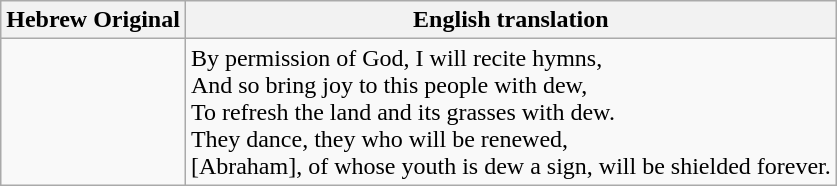<table class="wikitable">
<tr>
<th>Hebrew Original</th>
<th>English translation</th>
</tr>
<tr>
<td></td>
<td>By permission of God, I will recite hymns,<br>And so bring joy to this people with dew,<br>To refresh the land and its grasses with dew.<br>They dance, they who will be renewed,<br>[Abraham], of whose youth is dew a sign, will be shielded forever.</td>
</tr>
</table>
